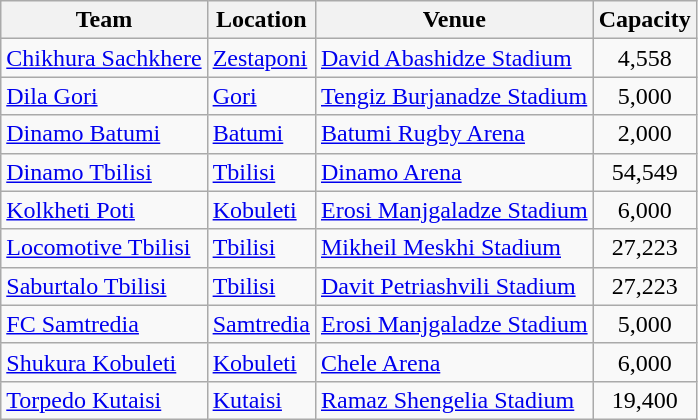<table class="wikitable sortable" border="1">
<tr>
<th>Team</th>
<th>Location</th>
<th>Venue</th>
<th>Capacity</th>
</tr>
<tr>
<td><a href='#'>Chikhura Sachkhere</a></td>
<td><a href='#'>Zestaponi</a></td>
<td><a href='#'>David Abashidze Stadium</a></td>
<td align="center">4,558</td>
</tr>
<tr>
<td><a href='#'>Dila Gori</a></td>
<td><a href='#'>Gori</a></td>
<td><a href='#'>Tengiz Burjanadze Stadium</a></td>
<td align="center">5,000</td>
</tr>
<tr>
<td><a href='#'>Dinamo Batumi</a></td>
<td><a href='#'>Batumi</a></td>
<td><a href='#'>Batumi Rugby Arena</a></td>
<td align="center">2,000</td>
</tr>
<tr>
<td><a href='#'>Dinamo Tbilisi</a></td>
<td><a href='#'>Tbilisi</a></td>
<td><a href='#'>Dinamo Arena</a></td>
<td align="center">54,549</td>
</tr>
<tr>
<td><a href='#'>Kolkheti Poti</a></td>
<td><a href='#'>Kobuleti</a></td>
<td><a href='#'>Erosi Manjgaladze Stadium</a></td>
<td align="center">6,000</td>
</tr>
<tr>
<td><a href='#'>Locomotive Tbilisi</a></td>
<td><a href='#'>Tbilisi</a></td>
<td><a href='#'>Mikheil Meskhi Stadium</a></td>
<td align="center">27,223</td>
</tr>
<tr>
<td><a href='#'>Saburtalo Tbilisi</a></td>
<td><a href='#'>Tbilisi</a></td>
<td><a href='#'>Davit Petriashvili Stadium</a></td>
<td align="center">27,223</td>
</tr>
<tr>
<td><a href='#'>FC Samtredia</a></td>
<td><a href='#'>Samtredia</a></td>
<td><a href='#'>Erosi Manjgaladze Stadium</a></td>
<td align="center">5,000</td>
</tr>
<tr>
<td><a href='#'>Shukura Kobuleti</a></td>
<td><a href='#'>Kobuleti</a></td>
<td><a href='#'>Chele Arena</a></td>
<td align="center">6,000</td>
</tr>
<tr>
<td><a href='#'>Torpedo Kutaisi</a></td>
<td><a href='#'>Kutaisi</a></td>
<td><a href='#'>Ramaz Shengelia Stadium</a></td>
<td align="center">19,400</td>
</tr>
</table>
